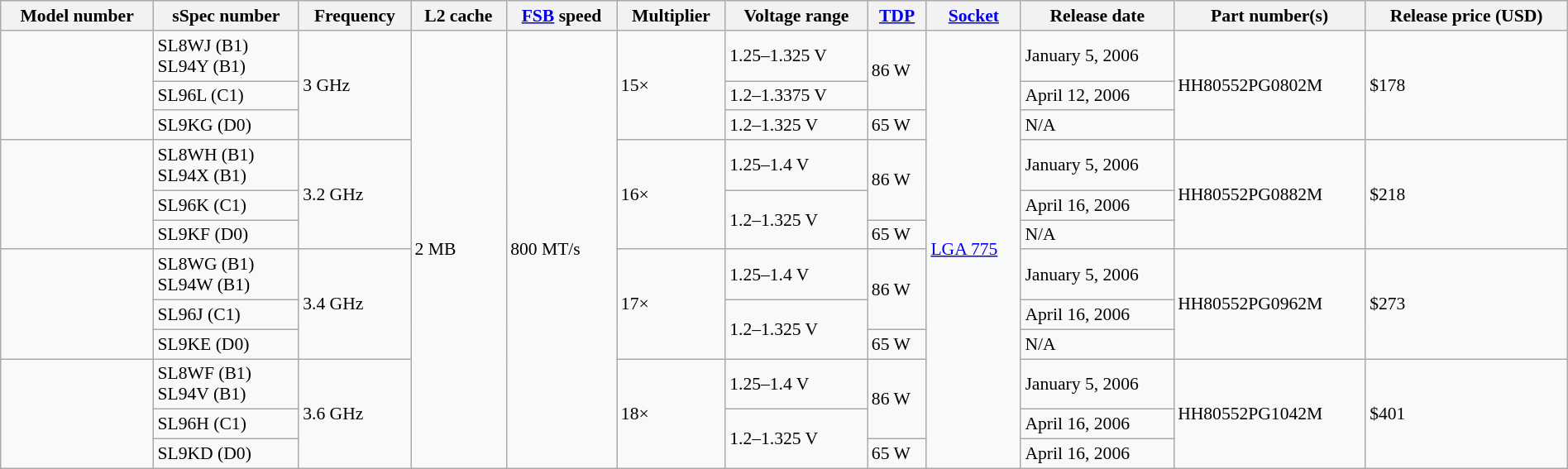<table class="wikitable" style="font-size:90%;" width=100%>
<tr>
<th>Model number</th>
<th>sSpec number</th>
<th>Frequency</th>
<th>L2 cache</th>
<th><a href='#'>FSB</a> speed</th>
<th>Multiplier</th>
<th>Voltage range</th>
<th><a href='#'>TDP</a></th>
<th><a href='#'>Socket</a></th>
<th>Release date</th>
<th>Part number(s)</th>
<th>Release price (USD)</th>
</tr>
<tr>
<td rowspan=3></td>
<td>SL8WJ (B1)<br>SL94Y (B1)</td>
<td rowspan=3>3 GHz</td>
<td rowspan="12">2 MB</td>
<td rowspan="12">800 MT/s</td>
<td rowspan=3>15×</td>
<td>1.25–1.325 V</td>
<td rowspan=2>86 W</td>
<td rowspan="12"><a href='#'>LGA 775</a></td>
<td>January 5, 2006</td>
<td rowspan=3>HH80552PG0802M</td>
<td rowspan=3>$178</td>
</tr>
<tr>
<td>SL96L (C1)</td>
<td>1.2–1.3375 V</td>
<td>April 12, 2006</td>
</tr>
<tr>
<td>SL9KG (D0)</td>
<td>1.2–1.325 V</td>
<td>65 W</td>
<td>N/A</td>
</tr>
<tr>
<td rowspan=3></td>
<td>SL8WH (B1)<br>SL94X (B1)</td>
<td rowspan=3>3.2 GHz</td>
<td rowspan=3>16×</td>
<td>1.25–1.4 V</td>
<td rowspan=2>86 W</td>
<td>January 5, 2006</td>
<td rowspan=3>HH80552PG0882M</td>
<td rowspan=3>$218</td>
</tr>
<tr>
<td>SL96K (C1)</td>
<td rowspan=2>1.2–1.325 V</td>
<td>April 16, 2006</td>
</tr>
<tr>
<td>SL9KF (D0)</td>
<td>65 W</td>
<td>N/A</td>
</tr>
<tr>
<td rowspan=3></td>
<td>SL8WG (B1)<br>SL94W (B1)</td>
<td rowspan=3>3.4 GHz</td>
<td rowspan=3>17×</td>
<td>1.25–1.4 V</td>
<td rowspan=2>86 W</td>
<td>January 5, 2006</td>
<td rowspan=3>HH80552PG0962M</td>
<td rowspan=3>$273</td>
</tr>
<tr>
<td>SL96J (C1)</td>
<td rowspan=2>1.2–1.325 V</td>
<td>April 16, 2006</td>
</tr>
<tr>
<td>SL9KE (D0)</td>
<td>65 W</td>
<td>N/A</td>
</tr>
<tr>
<td rowspan=3></td>
<td>SL8WF (B1)<br>SL94V (B1)</td>
<td rowspan=3>3.6 GHz</td>
<td rowspan=3>18×</td>
<td>1.25–1.4 V</td>
<td rowspan=2>86 W</td>
<td>January 5, 2006</td>
<td rowspan=3>HH80552PG1042M</td>
<td rowspan=3>$401</td>
</tr>
<tr>
<td>SL96H (C1)</td>
<td rowspan=2>1.2–1.325 V</td>
<td>April 16, 2006</td>
</tr>
<tr>
<td>SL9KD (D0)</td>
<td>65 W</td>
<td>April 16, 2006</td>
</tr>
</table>
